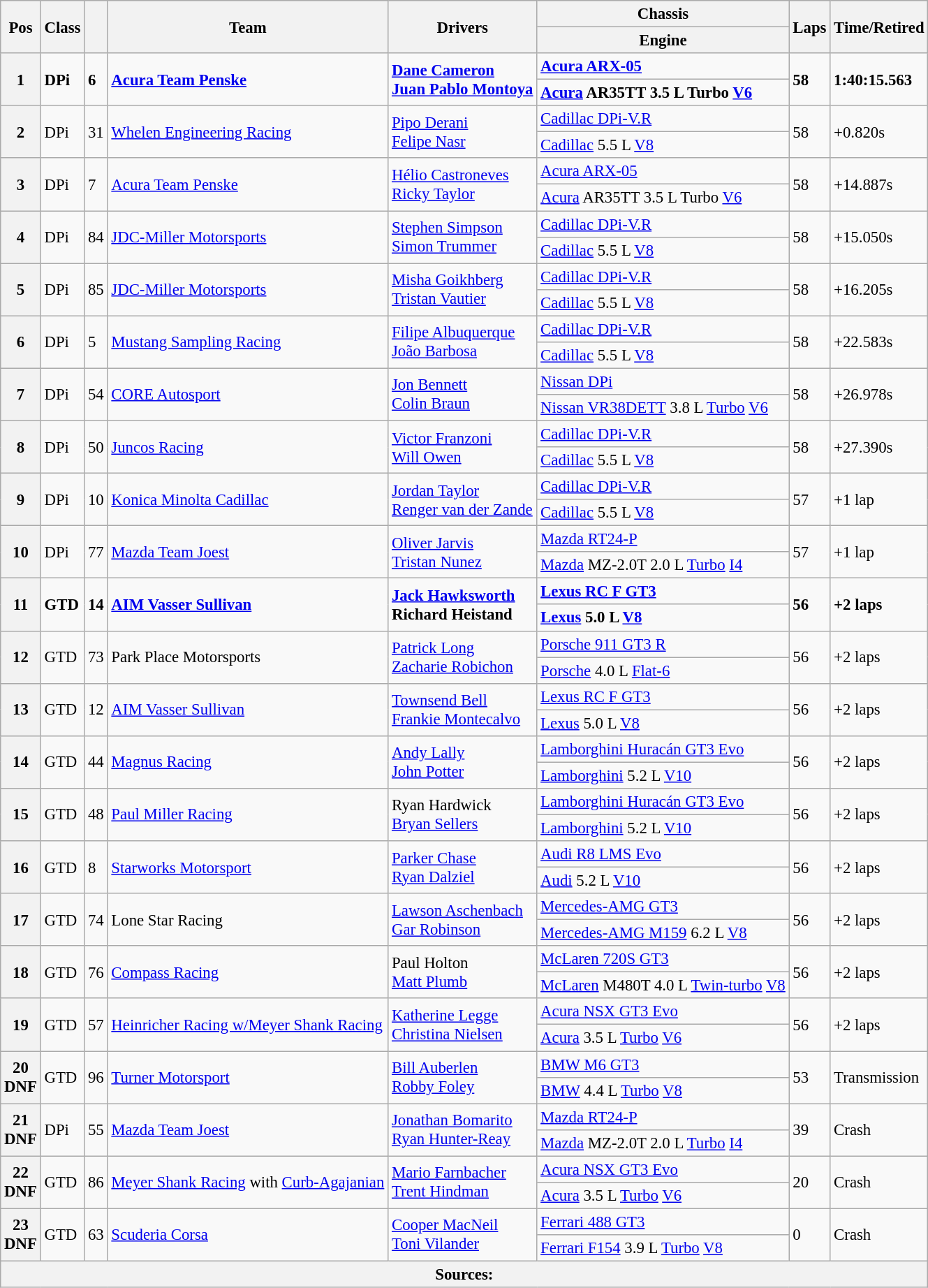<table class="wikitable" style="font-size: 95%;">
<tr>
<th rowspan=2>Pos</th>
<th rowspan=2>Class</th>
<th rowspan=2></th>
<th rowspan=2>Team</th>
<th rowspan=2>Drivers</th>
<th>Chassis</th>
<th rowspan=2>Laps</th>
<th rowspan=2>Time/Retired</th>
</tr>
<tr>
<th>Engine</th>
</tr>
<tr style="font-weight:bold">
<th rowspan=2>1</th>
<td rowspan=2>DPi</td>
<td rowspan=2>6</td>
<td rowspan=2> <a href='#'>Acura Team Penske</a></td>
<td rowspan=2> <a href='#'>Dane Cameron</a><br> <a href='#'>Juan Pablo Montoya</a></td>
<td><a href='#'>Acura ARX-05</a></td>
<td rowspan=2>58</td>
<td rowspan=2>1:40:15.563</td>
</tr>
<tr style="font-weight:bold">
<td><a href='#'>Acura</a> AR35TT 3.5 L Turbo <a href='#'>V6</a></td>
</tr>
<tr>
<th rowspan=2>2</th>
<td rowspan=2>DPi</td>
<td rowspan=2>31</td>
<td rowspan=2> <a href='#'>Whelen Engineering Racing</a></td>
<td rowspan=2> <a href='#'>Pipo Derani</a><br> <a href='#'>Felipe Nasr</a></td>
<td><a href='#'>Cadillac DPi-V.R</a></td>
<td rowspan=2>58</td>
<td rowspan=2>+0.820s</td>
</tr>
<tr>
<td><a href='#'>Cadillac</a> 5.5 L <a href='#'>V8</a></td>
</tr>
<tr>
<th rowspan=2>3</th>
<td rowspan=2>DPi</td>
<td rowspan=2>7</td>
<td rowspan=2> <a href='#'>Acura Team Penske</a></td>
<td rowspan=2> <a href='#'>Hélio Castroneves</a><br> <a href='#'>Ricky Taylor</a></td>
<td><a href='#'>Acura ARX-05</a></td>
<td rowspan=2>58</td>
<td rowspan=2>+14.887s</td>
</tr>
<tr>
<td><a href='#'>Acura</a> AR35TT 3.5 L Turbo <a href='#'>V6</a></td>
</tr>
<tr>
<th rowspan=2>4</th>
<td rowspan=2>DPi</td>
<td rowspan=2>84</td>
<td rowspan=2> <a href='#'>JDC-Miller Motorsports</a></td>
<td rowspan=2> <a href='#'>Stephen Simpson</a><br> <a href='#'>Simon Trummer</a></td>
<td><a href='#'>Cadillac DPi-V.R</a></td>
<td rowspan=2>58</td>
<td rowspan=2>+15.050s</td>
</tr>
<tr>
<td><a href='#'>Cadillac</a> 5.5 L <a href='#'>V8</a></td>
</tr>
<tr>
<th rowspan=2>5</th>
<td rowspan=2>DPi</td>
<td rowspan=2>85</td>
<td rowspan=2> <a href='#'>JDC-Miller Motorsports</a></td>
<td rowspan=2> <a href='#'>Misha Goikhberg</a><br> <a href='#'>Tristan Vautier</a></td>
<td><a href='#'>Cadillac DPi-V.R</a></td>
<td rowspan=2>58</td>
<td rowspan=2>+16.205s</td>
</tr>
<tr>
<td><a href='#'>Cadillac</a> 5.5 L <a href='#'>V8</a></td>
</tr>
<tr>
<th rowspan=2>6</th>
<td rowspan=2>DPi</td>
<td rowspan=2>5</td>
<td rowspan=2> <a href='#'>Mustang Sampling Racing</a></td>
<td rowspan=2> <a href='#'>Filipe Albuquerque</a><br> <a href='#'>João Barbosa</a></td>
<td><a href='#'>Cadillac DPi-V.R</a></td>
<td rowspan=2>58</td>
<td rowspan=2>+22.583s</td>
</tr>
<tr>
<td><a href='#'>Cadillac</a> 5.5 L <a href='#'>V8</a></td>
</tr>
<tr>
<th rowspan=2>7</th>
<td rowspan=2>DPi</td>
<td rowspan=2>54</td>
<td rowspan=2> <a href='#'>CORE Autosport</a></td>
<td rowspan=2> <a href='#'>Jon Bennett</a><br> <a href='#'>Colin Braun</a></td>
<td><a href='#'>Nissan DPi</a></td>
<td rowspan=2>58</td>
<td rowspan=2>+26.978s</td>
</tr>
<tr>
<td><a href='#'>Nissan VR38DETT</a> 3.8 L <a href='#'>Turbo</a> <a href='#'>V6</a></td>
</tr>
<tr>
<th rowspan=2>8</th>
<td rowspan=2>DPi</td>
<td rowspan=2>50</td>
<td rowspan=2> <a href='#'>Juncos Racing</a></td>
<td rowspan=2> <a href='#'>Victor Franzoni</a><br> <a href='#'>Will Owen</a></td>
<td><a href='#'>Cadillac DPi-V.R</a></td>
<td rowspan=2>58</td>
<td rowspan=2>+27.390s</td>
</tr>
<tr>
<td><a href='#'>Cadillac</a> 5.5 L <a href='#'>V8</a></td>
</tr>
<tr>
<th rowspan=2>9</th>
<td rowspan=2>DPi</td>
<td rowspan=2>10</td>
<td rowspan=2> <a href='#'>Konica Minolta Cadillac</a></td>
<td rowspan=2> <a href='#'>Jordan Taylor</a><br> <a href='#'>Renger van der Zande</a></td>
<td><a href='#'>Cadillac DPi-V.R</a></td>
<td rowspan=2>57</td>
<td rowspan=2>+1 lap</td>
</tr>
<tr>
<td><a href='#'>Cadillac</a> 5.5 L <a href='#'>V8</a></td>
</tr>
<tr>
<th rowspan=2>10</th>
<td rowspan=2>DPi</td>
<td rowspan=2>77</td>
<td rowspan=2> <a href='#'>Mazda Team Joest</a></td>
<td rowspan=2> <a href='#'>Oliver Jarvis</a><br> <a href='#'>Tristan Nunez</a></td>
<td><a href='#'>Mazda RT24-P</a></td>
<td rowspan=2>57</td>
<td rowspan=2>+1 lap</td>
</tr>
<tr>
<td><a href='#'>Mazda</a> MZ-2.0T 2.0 L <a href='#'>Turbo</a> <a href='#'>I4</a></td>
</tr>
<tr style="font-weight:bold">
<th rowspan=2>11</th>
<td rowspan=2>GTD</td>
<td rowspan=2>14</td>
<td rowspan=2> <a href='#'>AIM Vasser Sullivan</a></td>
<td rowspan=2> <a href='#'>Jack Hawksworth</a><br> Richard Heistand</td>
<td><a href='#'>Lexus RC F GT3</a></td>
<td rowspan=2>56</td>
<td rowspan=2>+2 laps</td>
</tr>
<tr style="font-weight:bold">
<td><a href='#'>Lexus</a> 5.0 L <a href='#'>V8</a></td>
</tr>
<tr>
<th rowspan=2>12</th>
<td rowspan=2>GTD</td>
<td rowspan=2>73</td>
<td rowspan=2> Park Place Motorsports</td>
<td rowspan=2> <a href='#'>Patrick Long</a><br> <a href='#'>Zacharie Robichon</a></td>
<td><a href='#'>Porsche 911 GT3 R</a></td>
<td rowspan=2>56</td>
<td rowspan=2>+2 laps</td>
</tr>
<tr>
<td><a href='#'>Porsche</a> 4.0 L <a href='#'>Flat-6</a></td>
</tr>
<tr>
<th rowspan=2>13</th>
<td rowspan=2>GTD</td>
<td rowspan=2>12</td>
<td rowspan=2> <a href='#'>AIM Vasser Sullivan</a></td>
<td rowspan=2> <a href='#'>Townsend Bell</a><br> <a href='#'>Frankie Montecalvo</a></td>
<td><a href='#'>Lexus RC F GT3</a></td>
<td rowspan=2>56</td>
<td rowspan=2>+2 laps</td>
</tr>
<tr>
<td><a href='#'>Lexus</a> 5.0 L <a href='#'>V8</a></td>
</tr>
<tr>
<th rowspan=2>14</th>
<td rowspan=2>GTD</td>
<td rowspan=2>44</td>
<td rowspan=2> <a href='#'>Magnus Racing</a></td>
<td rowspan=2> <a href='#'>Andy Lally</a><br> <a href='#'>John Potter</a></td>
<td><a href='#'>Lamborghini Huracán GT3 Evo</a></td>
<td rowspan=2>56</td>
<td rowspan=2>+2 laps</td>
</tr>
<tr>
<td><a href='#'>Lamborghini</a> 5.2 L <a href='#'>V10</a></td>
</tr>
<tr>
<th rowspan=2>15</th>
<td rowspan=2>GTD</td>
<td rowspan=2>48</td>
<td rowspan=2> <a href='#'>Paul Miller Racing</a></td>
<td rowspan=2> Ryan Hardwick<br> <a href='#'>Bryan Sellers</a></td>
<td><a href='#'>Lamborghini Huracán GT3 Evo</a></td>
<td rowspan=2>56</td>
<td rowspan=2>+2 laps</td>
</tr>
<tr>
<td><a href='#'>Lamborghini</a> 5.2 L <a href='#'>V10</a></td>
</tr>
<tr>
<th rowspan=2>16</th>
<td rowspan=2>GTD</td>
<td rowspan=2>8</td>
<td rowspan=2> <a href='#'>Starworks Motorsport</a></td>
<td rowspan=2> <a href='#'>Parker Chase</a><br> <a href='#'>Ryan Dalziel</a></td>
<td><a href='#'>Audi R8 LMS Evo</a></td>
<td rowspan=2>56</td>
<td rowspan=2>+2 laps</td>
</tr>
<tr>
<td><a href='#'>Audi</a> 5.2 L <a href='#'>V10</a></td>
</tr>
<tr>
<th rowspan=2>17</th>
<td rowspan=2>GTD</td>
<td rowspan=2>74</td>
<td rowspan=2> Lone Star Racing</td>
<td rowspan=2> <a href='#'>Lawson Aschenbach</a><br> <a href='#'>Gar Robinson</a></td>
<td><a href='#'>Mercedes-AMG GT3</a></td>
<td rowspan=2>56</td>
<td rowspan=2>+2 laps</td>
</tr>
<tr>
<td><a href='#'>Mercedes-AMG M159</a> 6.2 L <a href='#'>V8</a></td>
</tr>
<tr>
<th rowspan=2>18</th>
<td rowspan=2>GTD</td>
<td rowspan=2>76</td>
<td rowspan=2> <a href='#'>Compass Racing</a></td>
<td rowspan=2> Paul Holton<br> <a href='#'>Matt Plumb</a></td>
<td><a href='#'>McLaren 720S GT3</a></td>
<td rowspan=2>56</td>
<td rowspan=2>+2 laps</td>
</tr>
<tr>
<td><a href='#'>McLaren</a> M480T 4.0 L <a href='#'>Twin-turbo</a> <a href='#'>V8</a></td>
</tr>
<tr>
<th rowspan=2>19</th>
<td rowspan=2>GTD</td>
<td rowspan=2>57</td>
<td rowspan=2> <a href='#'>Heinricher Racing w/Meyer Shank Racing</a></td>
<td rowspan=2> <a href='#'>Katherine Legge</a><br> <a href='#'>Christina Nielsen</a></td>
<td><a href='#'>Acura NSX GT3 Evo</a></td>
<td rowspan=2>56</td>
<td rowspan=2>+2 laps</td>
</tr>
<tr>
<td><a href='#'>Acura</a> 3.5 L <a href='#'>Turbo</a> <a href='#'>V6</a></td>
</tr>
<tr>
<th rowspan=2>20<br>DNF</th>
<td rowspan=2>GTD</td>
<td rowspan=2>96</td>
<td rowspan=2> <a href='#'>Turner Motorsport</a></td>
<td rowspan=2> <a href='#'>Bill Auberlen</a><br> <a href='#'>Robby Foley</a></td>
<td><a href='#'>BMW M6 GT3</a></td>
<td rowspan=2>53</td>
<td rowspan=2>Transmission</td>
</tr>
<tr>
<td><a href='#'>BMW</a> 4.4 L <a href='#'>Turbo</a> <a href='#'>V8</a></td>
</tr>
<tr>
<th rowspan=2>21<br>DNF</th>
<td rowspan=2>DPi</td>
<td rowspan=2>55</td>
<td rowspan=2> <a href='#'>Mazda Team Joest</a></td>
<td rowspan=2> <a href='#'>Jonathan Bomarito</a><br> <a href='#'>Ryan Hunter-Reay</a></td>
<td><a href='#'>Mazda RT24-P</a></td>
<td rowspan=2>39</td>
<td rowspan=2>Crash</td>
</tr>
<tr>
<td><a href='#'>Mazda</a> MZ-2.0T 2.0 L <a href='#'>Turbo</a> <a href='#'>I4</a></td>
</tr>
<tr>
<th rowspan=2>22<br>DNF</th>
<td rowspan=2>GTD</td>
<td rowspan=2>86</td>
<td rowspan=2> <a href='#'>Meyer Shank Racing</a> with <a href='#'>Curb-Agajanian</a></td>
<td rowspan=2> <a href='#'>Mario Farnbacher</a><br> <a href='#'>Trent Hindman</a></td>
<td><a href='#'>Acura NSX GT3 Evo</a></td>
<td rowspan=2>20</td>
<td rowspan=2>Crash</td>
</tr>
<tr>
<td><a href='#'>Acura</a> 3.5 L <a href='#'>Turbo</a> <a href='#'>V6</a></td>
</tr>
<tr>
<th rowspan=2>23<br>DNF</th>
<td rowspan=2>GTD</td>
<td rowspan=2>63</td>
<td rowspan=2> <a href='#'>Scuderia Corsa</a></td>
<td rowspan=2> <a href='#'>Cooper MacNeil</a><br> <a href='#'>Toni Vilander</a></td>
<td><a href='#'>Ferrari 488 GT3</a></td>
<td rowspan=2>0</td>
<td rowspan=2>Crash</td>
</tr>
<tr>
<td><a href='#'>Ferrari F154</a> 3.9 L <a href='#'>Turbo</a> <a href='#'>V8</a></td>
</tr>
<tr>
<th colspan=8>Sources:</th>
</tr>
</table>
